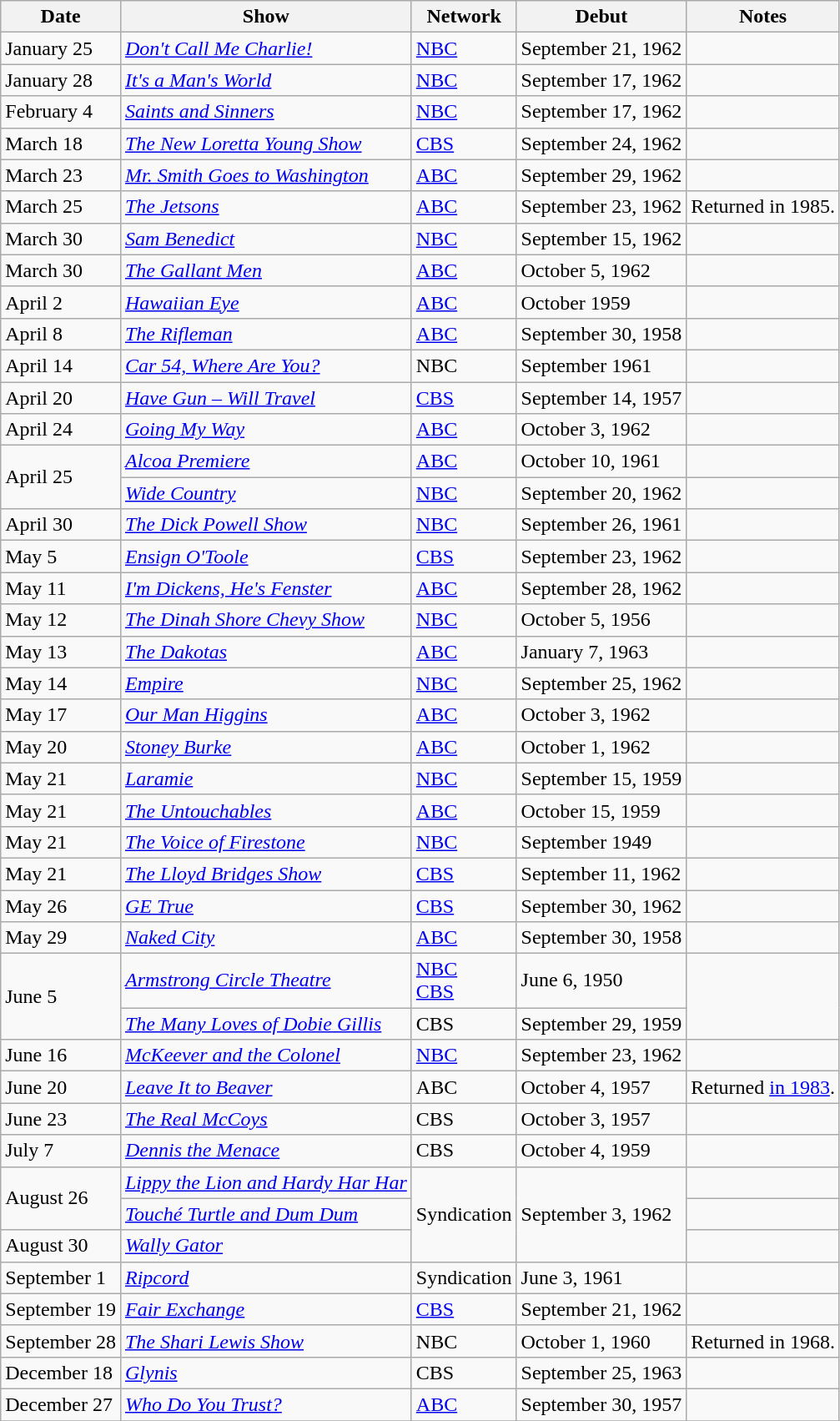<table class="wikitable">
<tr>
<th>Date</th>
<th>Show</th>
<th>Network</th>
<th>Debut</th>
<th>Notes</th>
</tr>
<tr>
<td>January 25</td>
<td><em><a href='#'>Don't Call Me Charlie!</a></em></td>
<td><a href='#'>NBC</a></td>
<td>September 21, 1962</td>
<td></td>
</tr>
<tr>
<td>January 28</td>
<td><em><a href='#'>It's a Man's World</a></em></td>
<td><a href='#'>NBC</a></td>
<td>September 17, 1962</td>
<td></td>
</tr>
<tr>
<td>February 4</td>
<td><em><a href='#'>Saints and Sinners</a></em></td>
<td><a href='#'>NBC</a></td>
<td>September 17, 1962</td>
<td></td>
</tr>
<tr>
<td>March 18</td>
<td><em><a href='#'>The New Loretta Young Show</a></em></td>
<td><a href='#'>CBS</a></td>
<td>September 24, 1962</td>
<td></td>
</tr>
<tr>
<td>March 23</td>
<td><em><a href='#'>Mr. Smith Goes to Washington</a></em></td>
<td><a href='#'>ABC</a></td>
<td>September 29, 1962</td>
<td></td>
</tr>
<tr>
<td>March 25</td>
<td><em><a href='#'>The Jetsons</a></em></td>
<td><a href='#'>ABC</a></td>
<td>September 23, 1962</td>
<td>Returned in 1985.</td>
</tr>
<tr>
<td>March 30</td>
<td><em><a href='#'>Sam Benedict</a></em></td>
<td><a href='#'>NBC</a></td>
<td>September 15, 1962</td>
<td></td>
</tr>
<tr>
<td>March 30</td>
<td><em><a href='#'>The Gallant Men</a></em></td>
<td><a href='#'>ABC</a></td>
<td>October 5, 1962</td>
<td></td>
</tr>
<tr>
<td>April 2</td>
<td><em><a href='#'>Hawaiian Eye</a></em></td>
<td><a href='#'>ABC</a></td>
<td>October 1959</td>
<td></td>
</tr>
<tr>
<td>April 8</td>
<td><em><a href='#'>The Rifleman</a></em></td>
<td><a href='#'>ABC</a></td>
<td>September 30, 1958</td>
<td></td>
</tr>
<tr>
<td>April 14</td>
<td><em><a href='#'>Car 54, Where Are You?</a></em></td>
<td>NBC</td>
<td>September 1961</td>
<td></td>
</tr>
<tr>
<td>April 20</td>
<td><em><a href='#'>Have Gun – Will Travel</a></em></td>
<td><a href='#'>CBS</a></td>
<td>September 14, 1957</td>
<td></td>
</tr>
<tr>
<td>April 24</td>
<td><em><a href='#'>Going My Way</a></em></td>
<td><a href='#'>ABC</a></td>
<td>October 3, 1962</td>
<td></td>
</tr>
<tr>
<td rowspan="2">April 25</td>
<td><em><a href='#'>Alcoa Premiere</a></em></td>
<td><a href='#'>ABC</a></td>
<td>October 10, 1961</td>
<td></td>
</tr>
<tr>
<td><em><a href='#'>Wide Country</a></em></td>
<td><a href='#'>NBC</a></td>
<td>September 20, 1962</td>
<td></td>
</tr>
<tr>
<td>April 30</td>
<td><em><a href='#'>The Dick Powell Show</a></em></td>
<td><a href='#'>NBC</a></td>
<td>September 26, 1961</td>
<td></td>
</tr>
<tr>
<td>May 5</td>
<td><em><a href='#'>Ensign O'Toole</a></em></td>
<td rowspam="2"><a href='#'>CBS</a></td>
<td>September 23, 1962</td>
<td></td>
</tr>
<tr>
<td>May 11</td>
<td><em><a href='#'>I'm Dickens, He's Fenster</a></em></td>
<td><a href='#'>ABC</a></td>
<td>September 28, 1962</td>
<td></td>
</tr>
<tr>
<td>May 12</td>
<td><em><a href='#'>The Dinah Shore Chevy Show</a></em></td>
<td><a href='#'>NBC</a></td>
<td>October 5, 1956</td>
<td></td>
</tr>
<tr>
<td>May 13</td>
<td><em><a href='#'>The Dakotas</a></em></td>
<td><a href='#'>ABC</a></td>
<td>January 7, 1963</td>
<td></td>
</tr>
<tr>
<td>May 14</td>
<td><em><a href='#'>Empire</a></em></td>
<td><a href='#'>NBC</a></td>
<td>September 25, 1962</td>
<td></td>
</tr>
<tr>
<td>May 17</td>
<td><em><a href='#'>Our Man Higgins</a></em></td>
<td><a href='#'>ABC</a></td>
<td>October 3, 1962</td>
<td></td>
</tr>
<tr>
<td>May 20</td>
<td><em><a href='#'>Stoney Burke</a></em></td>
<td><a href='#'>ABC</a></td>
<td>October 1, 1962</td>
<td></td>
</tr>
<tr>
<td>May 21</td>
<td><em><a href='#'>Laramie</a></em></td>
<td><a href='#'>NBC</a></td>
<td>September 15, 1959</td>
<td></td>
</tr>
<tr>
<td>May 21</td>
<td><em><a href='#'>The Untouchables</a></em></td>
<td><a href='#'>ABC</a></td>
<td>October 15, 1959</td>
<td></td>
</tr>
<tr>
<td>May 21</td>
<td><em><a href='#'>The Voice of Firestone</a></em></td>
<td><a href='#'>NBC</a></td>
<td>September 1949</td>
<td></td>
</tr>
<tr>
<td>May 21</td>
<td><em><a href='#'>The Lloyd Bridges Show</a></em></td>
<td><a href='#'>CBS</a></td>
<td>September 11, 1962</td>
<td></td>
</tr>
<tr>
<td>May 26</td>
<td><em><a href='#'>GE True</a></em></td>
<td><a href='#'>CBS</a></td>
<td>September 30, 1962</td>
<td></td>
</tr>
<tr>
<td>May 29</td>
<td><em><a href='#'>Naked City</a></em></td>
<td><a href='#'>ABC</a></td>
<td>September 30, 1958</td>
<td></td>
</tr>
<tr>
<td rowspan="2"">June 5</td>
<td><em><a href='#'>Armstrong Circle Theatre</a></em></td>
<td><a href='#'>NBC</a><br><a href='#'>CBS</a></td>
<td>June 6, 1950</td>
</tr>
<tr>
<td><em><a href='#'>The Many Loves of Dobie Gillis</a></em></td>
<td>CBS</td>
<td>September 29, 1959</td>
</tr>
<tr>
<td>June 16</td>
<td><em><a href='#'>McKeever and the Colonel</a></em></td>
<td><a href='#'>NBC</a></td>
<td>September 23, 1962</td>
<td></td>
</tr>
<tr>
<td>June 20</td>
<td><em><a href='#'>Leave It to Beaver</a></em></td>
<td>ABC</td>
<td>October 4, 1957</td>
<td>Returned <a href='#'>in 1983</a>.</td>
</tr>
<tr>
<td>June 23</td>
<td><em><a href='#'>The Real McCoys</a></em></td>
<td>CBS</td>
<td>October 3, 1957</td>
<td></td>
</tr>
<tr>
<td>July 7</td>
<td><em><a href='#'>Dennis the Menace</a></em></td>
<td>CBS</td>
<td>October 4, 1959</td>
<td></td>
</tr>
<tr>
<td rowspan=2>August 26</td>
<td><em><a href='#'>Lippy the Lion and Hardy Har Har</a></em></td>
<td rowspan=3>Syndication</td>
<td rowspan=3>September 3, 1962</td>
<td></td>
</tr>
<tr>
<td><em><a href='#'>Touché Turtle and Dum Dum</a></em></td>
<td></td>
</tr>
<tr>
<td>August 30</td>
<td><em><a href='#'>Wally Gator</a></em></td>
<td></td>
</tr>
<tr>
<td>September 1</td>
<td><em><a href='#'>Ripcord</a></em></td>
<td>Syndication</td>
<td>June 3, 1961</td>
<td></td>
</tr>
<tr>
<td>September 19</td>
<td><em><a href='#'>Fair Exchange</a></em></td>
<td><a href='#'>CBS</a></td>
<td>September 21, 1962</td>
<td></td>
</tr>
<tr>
<td>September 28</td>
<td><em><a href='#'>The Shari Lewis Show</a></em></td>
<td>NBC</td>
<td>October 1, 1960</td>
<td>Returned in 1968.</td>
</tr>
<tr>
<td>December 18</td>
<td><em><a href='#'>Glynis</a></em></td>
<td>CBS</td>
<td>September 25, 1963</td>
<td></td>
</tr>
<tr>
<td>December 27</td>
<td><em><a href='#'>Who Do You Trust?</a></em></td>
<td><a href='#'>ABC</a></td>
<td>September 30, 1957</td>
<td></td>
</tr>
<tr>
</tr>
</table>
